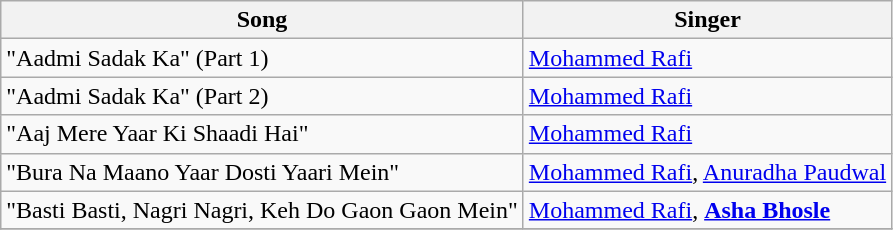<table class="wikitable">
<tr>
<th>Song</th>
<th>Singer</th>
</tr>
<tr>
<td>"Aadmi Sadak Ka" (Part 1)</td>
<td><a href='#'>Mohammed Rafi</a></td>
</tr>
<tr>
<td>"Aadmi Sadak Ka" (Part 2)</td>
<td><a href='#'>Mohammed Rafi</a></td>
</tr>
<tr>
<td>"Aaj Mere Yaar Ki Shaadi Hai"</td>
<td><a href='#'>Mohammed Rafi</a></td>
</tr>
<tr>
<td>"Bura Na Maano Yaar Dosti Yaari Mein"</td>
<td><a href='#'>Mohammed Rafi</a>, <a href='#'>Anuradha Paudwal</a></td>
</tr>
<tr>
<td>"Basti Basti, Nagri Nagri, Keh Do Gaon Gaon Mein"</td>
<td><a href='#'>Mohammed Rafi</a>, <strong><a href='#'>Asha Bhosle</a></strong></td>
</tr>
<tr>
</tr>
</table>
